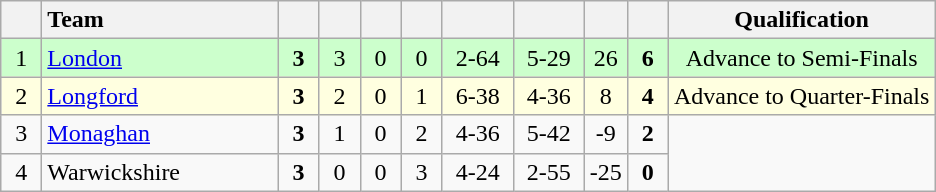<table class="wikitable" style="text-align:center">
<tr>
<th width=20></th>
<th width=150 style="text-align:left;">Team</th>
<th width=20></th>
<th width=20></th>
<th width=20></th>
<th width=20></th>
<th width=40></th>
<th width=40></th>
<th width=20></th>
<th width=20></th>
<th>Qualification</th>
</tr>
<tr align="center" style="background:#ccffcc;">
<td>1</td>
<td style="text-align:left"> <a href='#'>London</a></td>
<td><strong>3</strong></td>
<td>3</td>
<td>0</td>
<td>0</td>
<td>2-64</td>
<td>5-29</td>
<td>26</td>
<td><strong>6</strong></td>
<td>Advance to Semi-Finals</td>
</tr>
<tr align="center" style="background:#FFFFE0;">
<td>2</td>
<td style="text-align:left"> <a href='#'>Longford</a></td>
<td><strong>3</strong></td>
<td>2</td>
<td>0</td>
<td>1</td>
<td>6-38</td>
<td>4-36</td>
<td>8</td>
<td><strong>4</strong></td>
<td>Advance to Quarter-Finals</td>
</tr>
<tr align="center">
<td>3</td>
<td style="text-align:left"> <a href='#'>Monaghan</a></td>
<td><strong>3</strong></td>
<td>1</td>
<td>0</td>
<td>2</td>
<td>4-36</td>
<td>5-42</td>
<td>-9</td>
<td><strong>2</strong></td>
<td rowspan="2"></td>
</tr>
<tr align="center">
<td>4</td>
<td style="text-align:left"> Warwickshire</td>
<td><strong>3</strong></td>
<td>0</td>
<td>0</td>
<td>3</td>
<td>4-24</td>
<td>2-55</td>
<td>-25</td>
<td><strong>0</strong></td>
</tr>
</table>
